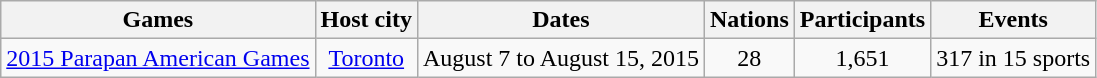<table class="wikitable" style="text-align:center">
<tr>
<th>Games</th>
<th>Host city</th>
<th>Dates</th>
<th>Nations</th>
<th>Participants</th>
<th>Events</th>
</tr>
<tr>
<td align="left"><a href='#'>2015 Parapan American Games</a></td>
<td><a href='#'>Toronto</a></td>
<td>August 7 to August 15, 2015</td>
<td>28</td>
<td>1,651</td>
<td>317 in 15 sports</td>
</tr>
</table>
